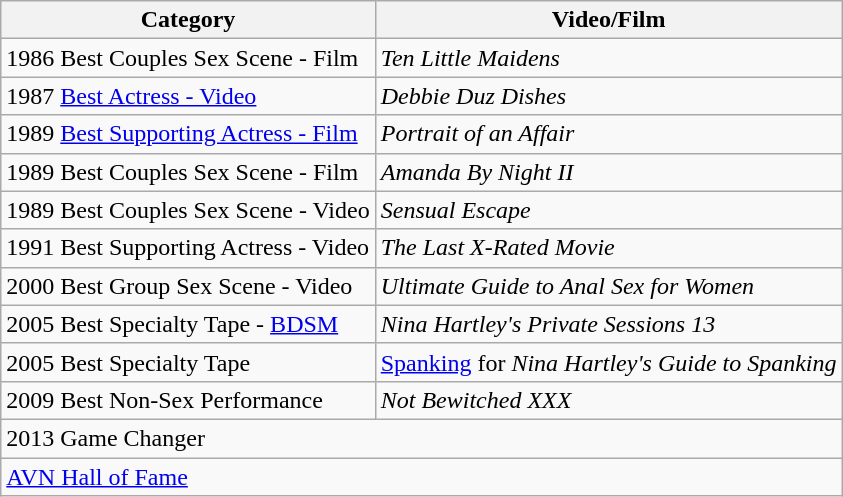<table class="wikitable">
<tr>
<th>Category</th>
<th>Video/Film</th>
</tr>
<tr>
<td>1986 Best Couples Sex Scene - Film</td>
<td><em>Ten Little Maidens</em></td>
</tr>
<tr>
<td>1987 <a href='#'>Best Actress - Video</a></td>
<td><em>Debbie Duz Dishes</em></td>
</tr>
<tr>
<td>1989 <a href='#'>Best Supporting Actress - Film</a></td>
<td><em>Portrait of an Affair</em></td>
</tr>
<tr>
<td>1989 Best Couples Sex Scene - Film</td>
<td><em>Amanda By Night II</em></td>
</tr>
<tr>
<td>1989 Best Couples Sex Scene - Video</td>
<td><em>Sensual Escape</em></td>
</tr>
<tr>
<td>1991 Best Supporting Actress - Video</td>
<td><em>The Last X-Rated Movie</em></td>
</tr>
<tr>
<td>2000 Best Group Sex Scene - Video</td>
<td><em>Ultimate Guide to Anal Sex for Women</em></td>
</tr>
<tr>
<td>2005 Best Specialty Tape - <a href='#'>BDSM</a></td>
<td><em>Nina Hartley's Private Sessions 13</em></td>
</tr>
<tr>
<td>2005 Best Specialty Tape</td>
<td><a href='#'>Spanking</a> for <em>Nina Hartley's Guide to Spanking</em></td>
</tr>
<tr>
<td>2009 Best Non-Sex Performance</td>
<td><em>Not Bewitched XXX</em></td>
</tr>
<tr>
<td colspan="2">2013 Game Changer</td>
</tr>
<tr>
<td colspan="2"><a href='#'>AVN Hall of Fame</a></td>
</tr>
</table>
